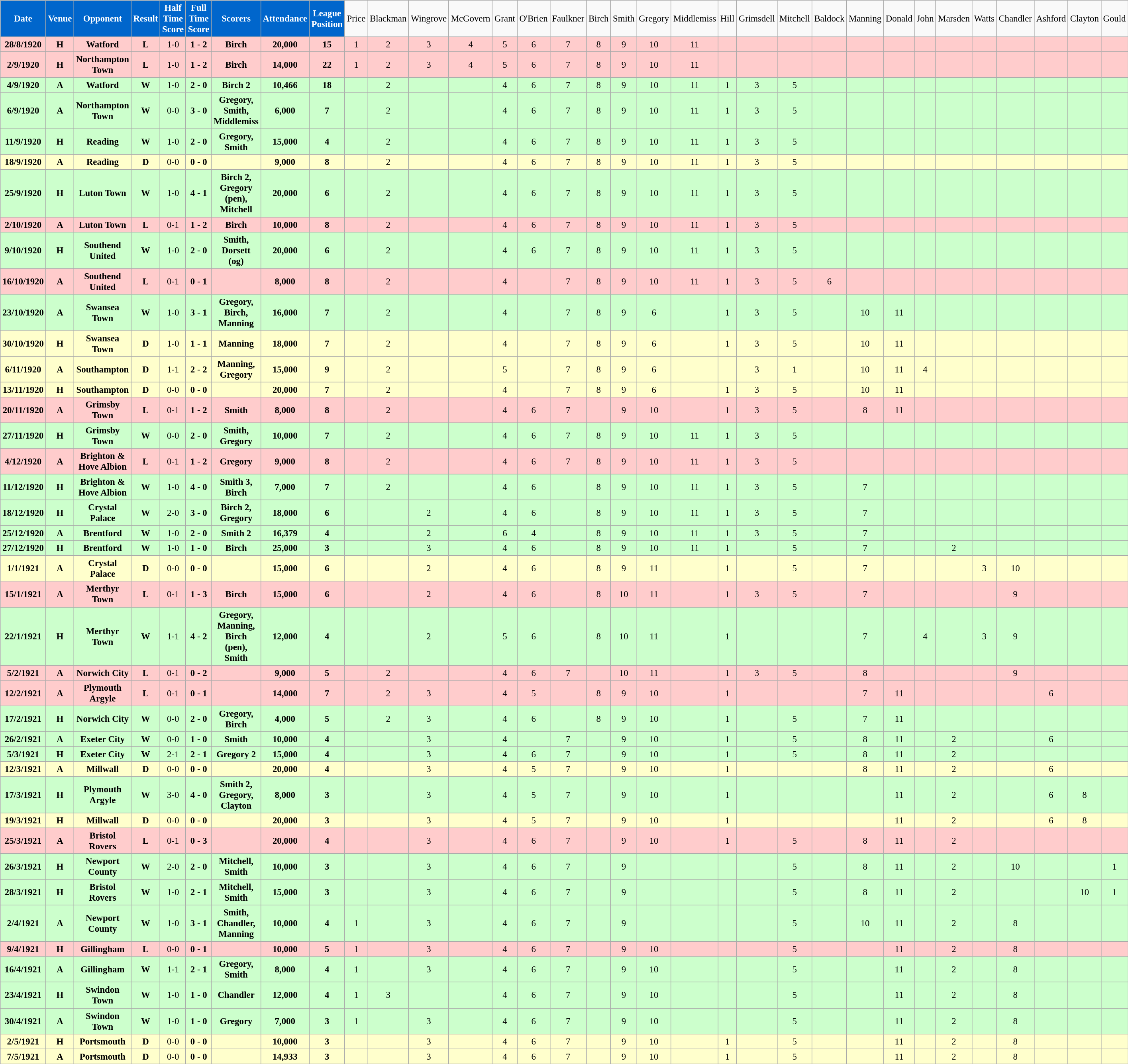<table class="wikitable sortable" style="font-size:95%; text-align:center">
<tr>
<td style="background:#0066CC; color:#FFFFFF; text-align:center;"><strong>Date</strong></td>
<td style="background:#0066CC; color:#FFFFFF; text-align:center;"><strong>Venue</strong></td>
<td style="background:#0066CC; color:#FFFFFF; text-align:center;"><strong>Opponent</strong></td>
<td style="background:#0066CC; color:#FFFFFF; text-align:center;"><strong>Result</strong></td>
<td style="background:#0066CC; color:#FFFFFF; text-align:center;"><strong>Half Time Score</strong></td>
<td style="background:#0066CC; color:#FFFFFF; text-align:center;"><strong>Full Time Score</strong></td>
<td style="background:#0066CC; color:#FFFFFF; text-align:center;"><strong>Scorers</strong></td>
<td style="background:#0066CC; color:#FFFFFF; text-align:center;"><strong>Attendance</strong></td>
<td style="background:#0066CC; color:#FFFFFF; text-align:center;"><strong>League Position</strong></td>
<td>Price</td>
<td>Blackman</td>
<td>Wingrove</td>
<td>McGovern</td>
<td>Grant</td>
<td>O'Brien</td>
<td>Faulkner</td>
<td>Birch</td>
<td>Smith</td>
<td>Gregory</td>
<td>Middlemiss</td>
<td>Hill</td>
<td>Grimsdell</td>
<td>Mitchell</td>
<td>Baldock</td>
<td>Manning</td>
<td>Donald</td>
<td>John</td>
<td>Marsden</td>
<td>Watts</td>
<td>Chandler</td>
<td>Ashford</td>
<td>Clayton</td>
<td>Gould</td>
</tr>
<tr bgcolor="#FFCCCC">
<td><strong>28/8/1920</strong></td>
<td><strong>H</strong></td>
<td><strong>Watford</strong></td>
<td><strong>L</strong></td>
<td>1-0</td>
<td><strong>1 - 2</strong></td>
<td><strong>Birch</strong></td>
<td><strong>20,000</strong></td>
<td><strong>15</strong></td>
<td>1</td>
<td>2</td>
<td>3</td>
<td>4</td>
<td>5</td>
<td>6</td>
<td>7</td>
<td>8</td>
<td>9</td>
<td>10</td>
<td>11</td>
<td></td>
<td></td>
<td></td>
<td></td>
<td></td>
<td></td>
<td></td>
<td></td>
<td></td>
<td></td>
<td></td>
<td></td>
<td></td>
</tr>
<tr bgcolor="#FFCCCC">
<td><strong>2/9/1920</strong></td>
<td><strong>H</strong></td>
<td><strong>Northampton Town</strong></td>
<td><strong>L</strong></td>
<td>1-0</td>
<td><strong>1 - 2</strong></td>
<td><strong>Birch</strong></td>
<td><strong>14,000</strong></td>
<td><strong>22</strong></td>
<td>1</td>
<td>2</td>
<td>3</td>
<td>4</td>
<td>5</td>
<td>6</td>
<td>7</td>
<td>8</td>
<td>9</td>
<td>10</td>
<td>11</td>
<td></td>
<td></td>
<td></td>
<td></td>
<td></td>
<td></td>
<td></td>
<td></td>
<td></td>
<td></td>
<td></td>
<td></td>
<td></td>
</tr>
<tr bgcolor="#CCFFCC">
<td><strong>4/9/1920</strong></td>
<td><strong>A</strong></td>
<td><strong>Watford</strong></td>
<td><strong>W</strong></td>
<td>1-0</td>
<td><strong>2 - 0</strong></td>
<td><strong>Birch 2</strong></td>
<td><strong>10,466</strong></td>
<td><strong>18</strong></td>
<td></td>
<td>2</td>
<td></td>
<td></td>
<td>4</td>
<td>6</td>
<td>7</td>
<td>8</td>
<td>9</td>
<td>10</td>
<td>11</td>
<td>1</td>
<td>3</td>
<td>5</td>
<td></td>
<td></td>
<td></td>
<td></td>
<td></td>
<td></td>
<td></td>
<td></td>
<td></td>
<td></td>
</tr>
<tr bgcolor="#CCFFCC">
<td><strong>6/9/1920</strong></td>
<td><strong>A</strong></td>
<td><strong>Northampton Town</strong></td>
<td><strong>W</strong></td>
<td>0-0</td>
<td><strong>3 - 0</strong></td>
<td><strong>Gregory, Smith, Middlemiss</strong></td>
<td><strong>6,000</strong></td>
<td><strong>7</strong></td>
<td></td>
<td>2</td>
<td></td>
<td></td>
<td>4</td>
<td>6</td>
<td>7</td>
<td>8</td>
<td>9</td>
<td>10</td>
<td>11</td>
<td>1</td>
<td>3</td>
<td>5</td>
<td></td>
<td></td>
<td></td>
<td></td>
<td></td>
<td></td>
<td></td>
<td></td>
<td></td>
<td></td>
</tr>
<tr bgcolor="#CCFFCC">
<td><strong>11/9/1920</strong></td>
<td><strong>H</strong></td>
<td><strong>Reading</strong></td>
<td><strong>W</strong></td>
<td>1-0</td>
<td><strong>2 - 0</strong></td>
<td><strong>Gregory, Smith</strong></td>
<td><strong>15,000</strong></td>
<td><strong>4</strong></td>
<td></td>
<td>2</td>
<td></td>
<td></td>
<td>4</td>
<td>6</td>
<td>7</td>
<td>8</td>
<td>9</td>
<td>10</td>
<td>11</td>
<td>1</td>
<td>3</td>
<td>5</td>
<td></td>
<td></td>
<td></td>
<td></td>
<td></td>
<td></td>
<td></td>
<td></td>
<td></td>
<td></td>
</tr>
<tr bgcolor="#FFFFCC">
<td><strong>18/9/1920</strong></td>
<td><strong>A</strong></td>
<td><strong>Reading</strong></td>
<td><strong>D</strong></td>
<td>0-0</td>
<td><strong>0 - 0</strong></td>
<td></td>
<td><strong>9,000</strong></td>
<td><strong>8</strong></td>
<td></td>
<td>2</td>
<td></td>
<td></td>
<td>4</td>
<td>6</td>
<td>7</td>
<td>8</td>
<td>9</td>
<td>10</td>
<td>11</td>
<td>1</td>
<td>3</td>
<td>5</td>
<td></td>
<td></td>
<td></td>
<td></td>
<td></td>
<td></td>
<td></td>
<td></td>
<td></td>
<td></td>
</tr>
<tr bgcolor="#CCFFCC">
<td><strong>25/9/1920</strong></td>
<td><strong>H</strong></td>
<td><strong>Luton Town</strong></td>
<td><strong>W</strong></td>
<td>1-0</td>
<td><strong>4 - 1</strong></td>
<td><strong>Birch 2, Gregory (pen), Mitchell</strong></td>
<td><strong>20,000</strong></td>
<td><strong>6</strong></td>
<td></td>
<td>2</td>
<td></td>
<td></td>
<td>4</td>
<td>6</td>
<td>7</td>
<td>8</td>
<td>9</td>
<td>10</td>
<td>11</td>
<td>1</td>
<td>3</td>
<td>5</td>
<td></td>
<td></td>
<td></td>
<td></td>
<td></td>
<td></td>
<td></td>
<td></td>
<td></td>
<td></td>
</tr>
<tr bgcolor="#FFCCCC">
<td><strong>2/10/1920</strong></td>
<td><strong>A</strong></td>
<td><strong>Luton Town</strong></td>
<td><strong>L</strong></td>
<td>0-1</td>
<td><strong>1 - 2</strong></td>
<td><strong>Birch</strong></td>
<td><strong>10,000</strong></td>
<td><strong>8</strong></td>
<td></td>
<td>2</td>
<td></td>
<td></td>
<td>4</td>
<td>6</td>
<td>7</td>
<td>8</td>
<td>9</td>
<td>10</td>
<td>11</td>
<td>1</td>
<td>3</td>
<td>5</td>
<td></td>
<td></td>
<td></td>
<td></td>
<td></td>
<td></td>
<td></td>
<td></td>
<td></td>
<td></td>
</tr>
<tr bgcolor="#CCFFCC">
<td><strong>9/10/1920</strong></td>
<td><strong>H</strong></td>
<td><strong>Southend United</strong></td>
<td><strong>W</strong></td>
<td>1-0</td>
<td><strong>2 - 0</strong></td>
<td><strong>Smith, Dorsett (og)</strong></td>
<td><strong>20,000</strong></td>
<td><strong>6</strong></td>
<td></td>
<td>2</td>
<td></td>
<td></td>
<td>4</td>
<td>6</td>
<td>7</td>
<td>8</td>
<td>9</td>
<td>10</td>
<td>11</td>
<td>1</td>
<td>3</td>
<td>5</td>
<td></td>
<td></td>
<td></td>
<td></td>
<td></td>
<td></td>
<td></td>
<td></td>
<td></td>
<td></td>
</tr>
<tr bgcolor="#FFCCCC">
<td><strong>16/10/1920</strong></td>
<td><strong>A</strong></td>
<td><strong>Southend United</strong></td>
<td><strong>L</strong></td>
<td>0-1</td>
<td><strong>0 - 1</strong></td>
<td></td>
<td><strong>8,000</strong></td>
<td><strong>8</strong></td>
<td></td>
<td>2</td>
<td></td>
<td></td>
<td>4</td>
<td></td>
<td>7</td>
<td>8</td>
<td>9</td>
<td>10</td>
<td>11</td>
<td>1</td>
<td>3</td>
<td>5</td>
<td>6</td>
<td></td>
<td></td>
<td></td>
<td></td>
<td></td>
<td></td>
<td></td>
<td></td>
<td></td>
</tr>
<tr bgcolor="#CCFFCC">
<td><strong>23/10/1920</strong></td>
<td><strong>A</strong></td>
<td><strong>Swansea Town</strong></td>
<td><strong>W</strong></td>
<td>1-0</td>
<td><strong>3 - 1</strong></td>
<td><strong>Gregory, Birch, Manning</strong></td>
<td><strong>16,000</strong></td>
<td><strong>7</strong></td>
<td></td>
<td>2</td>
<td></td>
<td></td>
<td>4</td>
<td></td>
<td>7</td>
<td>8</td>
<td>9</td>
<td>6</td>
<td></td>
<td>1</td>
<td>3</td>
<td>5</td>
<td></td>
<td>10</td>
<td>11</td>
<td></td>
<td></td>
<td></td>
<td></td>
<td></td>
<td></td>
<td></td>
</tr>
<tr bgcolor="#FFFFCC">
<td><strong>30/10/1920</strong></td>
<td><strong>H</strong></td>
<td><strong>Swansea Town</strong></td>
<td><strong>D</strong></td>
<td>1-0</td>
<td><strong>1 - 1</strong></td>
<td><strong>Manning</strong></td>
<td><strong>18,000</strong></td>
<td><strong>7</strong></td>
<td></td>
<td>2</td>
<td></td>
<td></td>
<td>4</td>
<td></td>
<td>7</td>
<td>8</td>
<td>9</td>
<td>6</td>
<td></td>
<td>1</td>
<td>3</td>
<td>5</td>
<td></td>
<td>10</td>
<td>11</td>
<td></td>
<td></td>
<td></td>
<td></td>
<td></td>
<td></td>
<td></td>
</tr>
<tr bgcolor="#FFFFCC">
<td><strong>6/11/1920</strong></td>
<td><strong>A</strong></td>
<td><strong>Southampton</strong></td>
<td><strong>D</strong></td>
<td>1-1</td>
<td><strong>2 - 2</strong></td>
<td><strong>Manning, Gregory</strong></td>
<td><strong>15,000</strong></td>
<td><strong>9</strong></td>
<td></td>
<td>2</td>
<td></td>
<td></td>
<td>5</td>
<td></td>
<td>7</td>
<td>8</td>
<td>9</td>
<td>6</td>
<td></td>
<td></td>
<td>3</td>
<td>1</td>
<td></td>
<td>10</td>
<td>11</td>
<td>4</td>
<td></td>
<td></td>
<td></td>
<td></td>
<td></td>
<td></td>
</tr>
<tr bgcolor="#FFFFCC">
<td><strong>13/11/1920</strong></td>
<td><strong>H</strong></td>
<td><strong>Southampton</strong></td>
<td><strong>D</strong></td>
<td>0-0</td>
<td><strong>0 - 0</strong></td>
<td></td>
<td><strong>20,000</strong></td>
<td><strong>7</strong></td>
<td></td>
<td>2</td>
<td></td>
<td></td>
<td>4</td>
<td></td>
<td>7</td>
<td>8</td>
<td>9</td>
<td>6</td>
<td></td>
<td>1</td>
<td>3</td>
<td>5</td>
<td></td>
<td>10</td>
<td>11</td>
<td></td>
<td></td>
<td></td>
<td></td>
<td></td>
<td></td>
<td></td>
</tr>
<tr bgcolor="#FFCCCC">
<td><strong>20/11/1920</strong></td>
<td><strong>A</strong></td>
<td><strong>Grimsby Town</strong></td>
<td><strong>L</strong></td>
<td>0-1</td>
<td><strong>1 - 2</strong></td>
<td><strong>Smith</strong></td>
<td><strong>8,000</strong></td>
<td><strong>8</strong></td>
<td></td>
<td>2</td>
<td></td>
<td></td>
<td>4</td>
<td>6</td>
<td>7</td>
<td></td>
<td>9</td>
<td>10</td>
<td></td>
<td>1</td>
<td>3</td>
<td>5</td>
<td></td>
<td>8</td>
<td>11</td>
<td></td>
<td></td>
<td></td>
<td></td>
<td></td>
<td></td>
<td></td>
</tr>
<tr bgcolor="#CCFFCC">
<td><strong>27/11/1920</strong></td>
<td><strong>H</strong></td>
<td><strong>Grimsby Town</strong></td>
<td><strong>W</strong></td>
<td>0-0</td>
<td><strong>2 - 0</strong></td>
<td><strong>Smith, Gregory</strong></td>
<td><strong>10,000</strong></td>
<td><strong>7</strong></td>
<td></td>
<td>2</td>
<td></td>
<td></td>
<td>4</td>
<td>6</td>
<td>7</td>
<td>8</td>
<td>9</td>
<td>10</td>
<td>11</td>
<td>1</td>
<td>3</td>
<td>5</td>
<td></td>
<td></td>
<td></td>
<td></td>
<td></td>
<td></td>
<td></td>
<td></td>
<td></td>
<td></td>
</tr>
<tr bgcolor="#FFCCCC">
<td><strong>4/12/1920</strong></td>
<td><strong>A</strong></td>
<td><strong>Brighton & Hove Albion</strong></td>
<td><strong>L</strong></td>
<td>0-1</td>
<td><strong>1 - 2</strong></td>
<td><strong>Gregory</strong></td>
<td><strong>9,000</strong></td>
<td><strong>8</strong></td>
<td></td>
<td>2</td>
<td></td>
<td></td>
<td>4</td>
<td>6</td>
<td>7</td>
<td>8</td>
<td>9</td>
<td>10</td>
<td>11</td>
<td>1</td>
<td>3</td>
<td>5</td>
<td></td>
<td></td>
<td></td>
<td></td>
<td></td>
<td></td>
<td></td>
<td></td>
<td></td>
<td></td>
</tr>
<tr bgcolor="#CCFFCC">
<td><strong>11/12/1920</strong></td>
<td><strong>H</strong></td>
<td><strong>Brighton & Hove Albion</strong></td>
<td><strong>W</strong></td>
<td>1-0</td>
<td><strong>4 - 0</strong></td>
<td><strong>Smith 3, Birch</strong></td>
<td><strong>7,000</strong></td>
<td><strong>7</strong></td>
<td></td>
<td>2</td>
<td></td>
<td></td>
<td>4</td>
<td>6</td>
<td></td>
<td>8</td>
<td>9</td>
<td>10</td>
<td>11</td>
<td>1</td>
<td>3</td>
<td>5</td>
<td></td>
<td>7</td>
<td></td>
<td></td>
<td></td>
<td></td>
<td></td>
<td></td>
<td></td>
<td></td>
</tr>
<tr bgcolor="#CCFFCC">
<td><strong>18/12/1920</strong></td>
<td><strong>H</strong></td>
<td><strong>Crystal Palace</strong></td>
<td><strong>W</strong></td>
<td>2-0</td>
<td><strong>3 - 0</strong></td>
<td><strong>Birch 2, Gregory</strong></td>
<td><strong>18,000</strong></td>
<td><strong>6</strong></td>
<td></td>
<td></td>
<td>2</td>
<td></td>
<td>4</td>
<td>6</td>
<td></td>
<td>8</td>
<td>9</td>
<td>10</td>
<td>11</td>
<td>1</td>
<td>3</td>
<td>5</td>
<td></td>
<td>7</td>
<td></td>
<td></td>
<td></td>
<td></td>
<td></td>
<td></td>
<td></td>
<td></td>
</tr>
<tr bgcolor="#CCFFCC">
<td><strong>25/12/1920</strong></td>
<td><strong>A</strong></td>
<td><strong>Brentford</strong></td>
<td><strong>W</strong></td>
<td>1-0</td>
<td><strong>2 - 0</strong></td>
<td><strong>Smith 2</strong></td>
<td><strong>16,379</strong></td>
<td><strong>4</strong></td>
<td></td>
<td></td>
<td>2</td>
<td></td>
<td>6</td>
<td>4</td>
<td></td>
<td>8</td>
<td>9</td>
<td>10</td>
<td>11</td>
<td>1</td>
<td>3</td>
<td>5</td>
<td></td>
<td>7</td>
<td></td>
<td></td>
<td></td>
<td></td>
<td></td>
<td></td>
<td></td>
<td></td>
</tr>
<tr bgcolor="#CCFFCC">
<td><strong>27/12/1920</strong></td>
<td><strong>H</strong></td>
<td><strong>Brentford</strong></td>
<td><strong>W</strong></td>
<td>1-0</td>
<td><strong>1 - 0</strong></td>
<td><strong>Birch</strong></td>
<td><strong>25,000</strong></td>
<td><strong>3</strong></td>
<td></td>
<td></td>
<td>3</td>
<td></td>
<td>4</td>
<td>6</td>
<td></td>
<td>8</td>
<td>9</td>
<td>10</td>
<td>11</td>
<td>1</td>
<td></td>
<td>5</td>
<td></td>
<td>7</td>
<td></td>
<td></td>
<td>2</td>
<td></td>
<td></td>
<td></td>
<td></td>
<td></td>
</tr>
<tr bgcolor="#FFFFCC">
<td><strong>1/1/1921</strong></td>
<td><strong>A</strong></td>
<td><strong>Crystal Palace</strong></td>
<td><strong>D</strong></td>
<td>0-0</td>
<td><strong>0 - 0</strong></td>
<td></td>
<td><strong>15,000</strong></td>
<td><strong>6</strong></td>
<td></td>
<td></td>
<td>2</td>
<td></td>
<td>4</td>
<td>6</td>
<td></td>
<td>8</td>
<td>9</td>
<td>11</td>
<td></td>
<td>1</td>
<td></td>
<td>5</td>
<td></td>
<td>7</td>
<td></td>
<td></td>
<td></td>
<td>3</td>
<td>10</td>
<td></td>
<td></td>
<td></td>
</tr>
<tr bgcolor="#FFCCCC">
<td><strong>15/1/1921</strong></td>
<td><strong>A</strong></td>
<td><strong>Merthyr Town</strong></td>
<td><strong>L</strong></td>
<td>0-1</td>
<td><strong>1 - 3</strong></td>
<td><strong>Birch</strong></td>
<td><strong>15,000</strong></td>
<td><strong>6</strong></td>
<td></td>
<td></td>
<td>2</td>
<td></td>
<td>4</td>
<td>6</td>
<td></td>
<td>8</td>
<td>10</td>
<td>11</td>
<td></td>
<td>1</td>
<td>3</td>
<td>5</td>
<td></td>
<td>7</td>
<td></td>
<td></td>
<td></td>
<td></td>
<td>9</td>
<td></td>
<td></td>
<td></td>
</tr>
<tr bgcolor="#CCFFCC">
<td><strong>22/1/1921</strong></td>
<td><strong>H</strong></td>
<td><strong>Merthyr Town</strong></td>
<td><strong>W</strong></td>
<td>1-1</td>
<td><strong>4 - 2</strong></td>
<td><strong>Gregory, Manning, Birch (pen), Smith</strong></td>
<td><strong>12,000</strong></td>
<td><strong>4</strong></td>
<td></td>
<td></td>
<td>2</td>
<td></td>
<td>5</td>
<td>6</td>
<td></td>
<td>8</td>
<td>10</td>
<td>11</td>
<td></td>
<td>1</td>
<td></td>
<td></td>
<td></td>
<td>7</td>
<td></td>
<td>4</td>
<td></td>
<td>3</td>
<td>9</td>
<td></td>
<td></td>
<td></td>
</tr>
<tr bgcolor="#FFCCCC">
<td><strong>5/2/1921</strong></td>
<td><strong>A</strong></td>
<td><strong>Norwich City</strong></td>
<td><strong>L</strong></td>
<td>0-1</td>
<td><strong>0 - 2</strong></td>
<td></td>
<td><strong>9,000</strong></td>
<td><strong>5</strong></td>
<td></td>
<td>2</td>
<td></td>
<td></td>
<td>4</td>
<td>6</td>
<td>7</td>
<td></td>
<td>10</td>
<td>11</td>
<td></td>
<td>1</td>
<td>3</td>
<td>5</td>
<td></td>
<td>8</td>
<td></td>
<td></td>
<td></td>
<td></td>
<td>9</td>
<td></td>
<td></td>
<td></td>
</tr>
<tr bgcolor="#FFCCCC">
<td><strong>12/2/1921</strong></td>
<td><strong>A</strong></td>
<td><strong>Plymouth Argyle</strong></td>
<td><strong>L</strong></td>
<td>0-1</td>
<td><strong>0 - 1</strong></td>
<td></td>
<td><strong>14,000</strong></td>
<td><strong>7</strong></td>
<td></td>
<td>2</td>
<td>3</td>
<td></td>
<td>4</td>
<td>5</td>
<td></td>
<td>8</td>
<td>9</td>
<td>10</td>
<td></td>
<td>1</td>
<td></td>
<td></td>
<td></td>
<td>7</td>
<td>11</td>
<td></td>
<td></td>
<td></td>
<td></td>
<td>6</td>
<td></td>
<td></td>
</tr>
<tr bgcolor="#CCFFCC">
<td><strong>17/2/1921</strong></td>
<td><strong>H</strong></td>
<td><strong>Norwich City</strong></td>
<td><strong>W</strong></td>
<td>0-0</td>
<td><strong>2 - 0</strong></td>
<td><strong>Gregory, Birch</strong></td>
<td><strong>4,000</strong></td>
<td><strong>5</strong></td>
<td></td>
<td>2</td>
<td>3</td>
<td></td>
<td>4</td>
<td>6</td>
<td></td>
<td>8</td>
<td>9</td>
<td>10</td>
<td></td>
<td>1</td>
<td></td>
<td>5</td>
<td></td>
<td>7</td>
<td>11</td>
<td></td>
<td></td>
<td></td>
<td></td>
<td></td>
<td></td>
<td></td>
</tr>
<tr bgcolor="#CCFFCC">
<td><strong>26/2/1921</strong></td>
<td><strong>A</strong></td>
<td><strong>Exeter City</strong></td>
<td><strong>W</strong></td>
<td>0-0</td>
<td><strong>1 - 0</strong></td>
<td><strong>Smith</strong></td>
<td><strong>10,000</strong></td>
<td><strong>4</strong></td>
<td></td>
<td></td>
<td>3</td>
<td></td>
<td>4</td>
<td></td>
<td>7</td>
<td></td>
<td>9</td>
<td>10</td>
<td></td>
<td>1</td>
<td></td>
<td>5</td>
<td></td>
<td>8</td>
<td>11</td>
<td></td>
<td>2</td>
<td></td>
<td></td>
<td>6</td>
<td></td>
<td></td>
</tr>
<tr bgcolor="#CCFFCC">
<td><strong>5/3/1921</strong></td>
<td><strong>H</strong></td>
<td><strong>Exeter City</strong></td>
<td><strong>W</strong></td>
<td>2-1</td>
<td><strong>2 - 1</strong></td>
<td><strong>Gregory 2</strong></td>
<td><strong>15,000</strong></td>
<td><strong>4</strong></td>
<td></td>
<td></td>
<td>3</td>
<td></td>
<td>4</td>
<td>6</td>
<td>7</td>
<td></td>
<td>9</td>
<td>10</td>
<td></td>
<td>1</td>
<td></td>
<td>5</td>
<td></td>
<td>8</td>
<td>11</td>
<td></td>
<td>2</td>
<td></td>
<td></td>
<td></td>
<td></td>
<td></td>
</tr>
<tr bgcolor="#FFFFCC">
<td><strong>12/3/1921</strong></td>
<td><strong>A</strong></td>
<td><strong>Millwall</strong></td>
<td><strong>D</strong></td>
<td>0-0</td>
<td><strong>0 - 0</strong></td>
<td></td>
<td><strong>20,000</strong></td>
<td><strong>4</strong></td>
<td></td>
<td></td>
<td>3</td>
<td></td>
<td>4</td>
<td>5</td>
<td>7</td>
<td></td>
<td>9</td>
<td>10</td>
<td></td>
<td>1</td>
<td></td>
<td></td>
<td></td>
<td>8</td>
<td>11</td>
<td></td>
<td>2</td>
<td></td>
<td></td>
<td>6</td>
<td></td>
<td></td>
</tr>
<tr bgcolor="#CCFFCC">
<td><strong>17/3/1921</strong></td>
<td><strong>H</strong></td>
<td><strong>Plymouth Argyle</strong></td>
<td><strong>W</strong></td>
<td>3-0</td>
<td><strong>4 - 0</strong></td>
<td><strong>Smith 2, Gregory, Clayton</strong></td>
<td><strong>8,000</strong></td>
<td><strong>3</strong></td>
<td></td>
<td></td>
<td>3</td>
<td></td>
<td>4</td>
<td>5</td>
<td>7</td>
<td></td>
<td>9</td>
<td>10</td>
<td></td>
<td>1</td>
<td></td>
<td></td>
<td></td>
<td></td>
<td>11</td>
<td></td>
<td>2</td>
<td></td>
<td></td>
<td>6</td>
<td>8</td>
<td></td>
</tr>
<tr bgcolor="#FFFFCC">
<td><strong>19/3/1921</strong></td>
<td><strong>H</strong></td>
<td><strong>Millwall</strong></td>
<td><strong>D</strong></td>
<td>0-0</td>
<td><strong>0 - 0</strong></td>
<td></td>
<td><strong>20,000</strong></td>
<td><strong>3</strong></td>
<td></td>
<td></td>
<td>3</td>
<td></td>
<td>4</td>
<td>5</td>
<td>7</td>
<td></td>
<td>9</td>
<td>10</td>
<td></td>
<td>1</td>
<td></td>
<td></td>
<td></td>
<td></td>
<td>11</td>
<td></td>
<td>2</td>
<td></td>
<td></td>
<td>6</td>
<td>8</td>
<td></td>
</tr>
<tr bgcolor="#FFCCCC">
<td><strong>25/3/1921</strong></td>
<td><strong>A</strong></td>
<td><strong>Bristol Rovers</strong></td>
<td><strong>L</strong></td>
<td>0-1</td>
<td><strong>0 - 3</strong></td>
<td></td>
<td><strong>20,000</strong></td>
<td><strong>4</strong></td>
<td></td>
<td></td>
<td>3</td>
<td></td>
<td>4</td>
<td>6</td>
<td>7</td>
<td></td>
<td>9</td>
<td>10</td>
<td></td>
<td>1</td>
<td></td>
<td>5</td>
<td></td>
<td>8</td>
<td>11</td>
<td></td>
<td>2</td>
<td></td>
<td></td>
<td></td>
<td></td>
<td></td>
</tr>
<tr bgcolor="#CCFFCC">
<td><strong>26/3/1921</strong></td>
<td><strong>H</strong></td>
<td><strong>Newport County</strong></td>
<td><strong>W</strong></td>
<td>2-0</td>
<td><strong>2 - 0</strong></td>
<td><strong>Mitchell, Smith</strong></td>
<td><strong>10,000</strong></td>
<td><strong>3</strong></td>
<td></td>
<td></td>
<td>3</td>
<td></td>
<td>4</td>
<td>6</td>
<td>7</td>
<td></td>
<td>9</td>
<td></td>
<td></td>
<td></td>
<td></td>
<td>5</td>
<td></td>
<td>8</td>
<td>11</td>
<td></td>
<td>2</td>
<td></td>
<td>10</td>
<td></td>
<td></td>
<td>1</td>
</tr>
<tr bgcolor="#CCFFCC">
<td><strong>28/3/1921</strong></td>
<td><strong>H</strong></td>
<td><strong>Bristol Rovers</strong></td>
<td><strong>W</strong></td>
<td>1-0</td>
<td><strong>2 - 1</strong></td>
<td><strong>Mitchell, Smith</strong></td>
<td><strong>15,000</strong></td>
<td><strong>3</strong></td>
<td></td>
<td></td>
<td>3</td>
<td></td>
<td>4</td>
<td>6</td>
<td>7</td>
<td></td>
<td>9</td>
<td></td>
<td></td>
<td></td>
<td></td>
<td>5</td>
<td></td>
<td>8</td>
<td>11</td>
<td></td>
<td>2</td>
<td></td>
<td></td>
<td></td>
<td>10</td>
<td>1</td>
</tr>
<tr bgcolor="#CCFFCC">
<td><strong>2/4/1921</strong></td>
<td><strong>A</strong></td>
<td><strong>Newport County</strong></td>
<td><strong>W</strong></td>
<td>1-0</td>
<td><strong>3 - 1</strong></td>
<td><strong>Smith, Chandler, Manning</strong></td>
<td><strong>10,000</strong></td>
<td><strong>4</strong></td>
<td>1</td>
<td></td>
<td>3</td>
<td></td>
<td>4</td>
<td>6</td>
<td>7</td>
<td></td>
<td>9</td>
<td></td>
<td></td>
<td></td>
<td></td>
<td>5</td>
<td></td>
<td>10</td>
<td>11</td>
<td></td>
<td>2</td>
<td></td>
<td>8</td>
<td></td>
<td></td>
<td></td>
</tr>
<tr bgcolor="#FFCCCC">
<td><strong>9/4/1921</strong></td>
<td><strong>H</strong></td>
<td><strong>Gillingham</strong></td>
<td><strong>L</strong></td>
<td>0-0</td>
<td><strong>0 - 1</strong></td>
<td></td>
<td><strong>10,000</strong></td>
<td><strong>5</strong></td>
<td>1</td>
<td></td>
<td>3</td>
<td></td>
<td>4</td>
<td>6</td>
<td>7</td>
<td></td>
<td>9</td>
<td>10</td>
<td></td>
<td></td>
<td></td>
<td>5</td>
<td></td>
<td></td>
<td>11</td>
<td></td>
<td>2</td>
<td></td>
<td>8</td>
<td></td>
<td></td>
<td></td>
</tr>
<tr bgcolor="#CCFFCC">
<td><strong>16/4/1921</strong></td>
<td><strong>A</strong></td>
<td><strong>Gillingham</strong></td>
<td><strong>W</strong></td>
<td>1-1</td>
<td><strong>2 - 1</strong></td>
<td><strong>Gregory, Smith</strong></td>
<td><strong>8,000</strong></td>
<td><strong>4</strong></td>
<td>1</td>
<td></td>
<td>3</td>
<td></td>
<td>4</td>
<td>6</td>
<td>7</td>
<td></td>
<td>9</td>
<td>10</td>
<td></td>
<td></td>
<td></td>
<td>5</td>
<td></td>
<td></td>
<td>11</td>
<td></td>
<td>2</td>
<td></td>
<td>8</td>
<td></td>
<td></td>
<td></td>
</tr>
<tr bgcolor="#CCFFCC">
<td><strong>23/4/1921</strong></td>
<td><strong>H</strong></td>
<td><strong>Swindon Town</strong></td>
<td><strong>W</strong></td>
<td>1-0</td>
<td><strong>1 - 0</strong></td>
<td><strong>Chandler</strong></td>
<td><strong>12,000</strong></td>
<td><strong>4</strong></td>
<td>1</td>
<td>3</td>
<td></td>
<td></td>
<td>4</td>
<td>6</td>
<td>7</td>
<td></td>
<td>9</td>
<td>10</td>
<td></td>
<td></td>
<td></td>
<td>5</td>
<td></td>
<td></td>
<td>11</td>
<td></td>
<td>2</td>
<td></td>
<td>8</td>
<td></td>
<td></td>
<td></td>
</tr>
<tr bgcolor="#CCFFCC">
<td><strong>30/4/1921</strong></td>
<td><strong>A</strong></td>
<td><strong>Swindon Town</strong></td>
<td><strong>W</strong></td>
<td>1-0</td>
<td><strong>1 - 0</strong></td>
<td><strong>Gregory</strong></td>
<td><strong>7,000</strong></td>
<td><strong>3</strong></td>
<td>1</td>
<td></td>
<td>3</td>
<td></td>
<td>4</td>
<td>6</td>
<td>7</td>
<td></td>
<td>9</td>
<td>10</td>
<td></td>
<td></td>
<td></td>
<td>5</td>
<td></td>
<td></td>
<td>11</td>
<td></td>
<td>2</td>
<td></td>
<td>8</td>
<td></td>
<td></td>
<td></td>
</tr>
<tr bgcolor="#FFFFCC">
<td><strong>2/5/1921</strong></td>
<td><strong>H</strong></td>
<td><strong>Portsmouth</strong></td>
<td><strong>D</strong></td>
<td>0-0</td>
<td><strong>0 - 0</strong></td>
<td></td>
<td><strong>10,000</strong></td>
<td><strong>3</strong></td>
<td></td>
<td></td>
<td>3</td>
<td></td>
<td>4</td>
<td>6</td>
<td>7</td>
<td></td>
<td>9</td>
<td>10</td>
<td></td>
<td>1</td>
<td></td>
<td>5</td>
<td></td>
<td></td>
<td>11</td>
<td></td>
<td>2</td>
<td></td>
<td>8</td>
<td></td>
<td></td>
<td></td>
</tr>
<tr bgcolor="#FFFFCC">
<td><strong>7/5/1921</strong></td>
<td><strong>A</strong></td>
<td><strong>Portsmouth</strong></td>
<td><strong>D</strong></td>
<td>0-0</td>
<td><strong>0 - 0</strong></td>
<td></td>
<td><strong>14,933</strong></td>
<td><strong>3</strong></td>
<td></td>
<td></td>
<td>3</td>
<td></td>
<td>4</td>
<td>6</td>
<td>7</td>
<td></td>
<td>9</td>
<td>10</td>
<td></td>
<td>1</td>
<td></td>
<td>5</td>
<td></td>
<td></td>
<td>11</td>
<td></td>
<td>2</td>
<td></td>
<td>8</td>
<td></td>
<td></td>
<td></td>
</tr>
</table>
